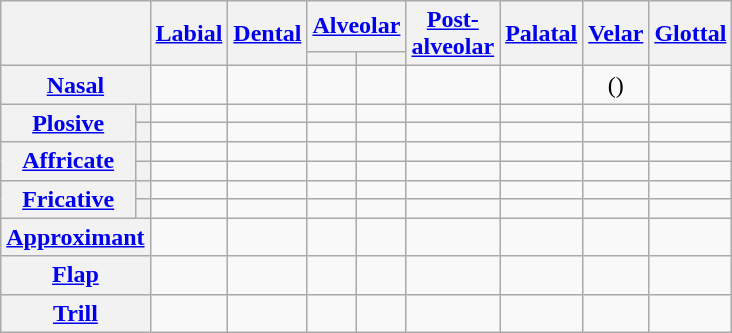<table class="wikitable plainrowheaders" style="text-align: center;">
<tr>
<th colspan="2" rowspan="2" scope="col"></th>
<th rowspan="2" scope="col"><a href='#'>Labial</a></th>
<th rowspan="2" scope="col"><a href='#'>Dental</a></th>
<th colspan="2" scope="col"><a href='#'>Alveolar</a></th>
<th rowspan="2" scope="col"><a href='#'>Post-<br>alveolar</a></th>
<th rowspan="2" scope="col"><a href='#'>Palatal</a></th>
<th rowspan="2" scope="col"><a href='#'>Velar</a></th>
<th rowspan="2" scope="col"><a href='#'>Glottal</a></th>
</tr>
<tr>
<th scope="col"></th>
<th scope="col"></th>
</tr>
<tr>
<th colspan="2"><a href='#'>Nasal</a></th>
<td></td>
<td></td>
<td></td>
<td></td>
<td></td>
<td></td>
<td>()</td>
<td></td>
</tr>
<tr>
<th rowspan="2"><a href='#'>Plosive</a></th>
<th></th>
<td></td>
<td></td>
<td></td>
<td></td>
<td></td>
<td></td>
<td></td>
<td></td>
</tr>
<tr>
<th></th>
<td></td>
<td></td>
<td></td>
<td></td>
<td></td>
<td></td>
<td></td>
<td></td>
</tr>
<tr>
<th rowspan="2"><a href='#'>Affricate</a></th>
<th></th>
<td></td>
<td></td>
<td></td>
<td></td>
<td></td>
<td></td>
<td></td>
<td></td>
</tr>
<tr>
<th></th>
<td></td>
<td></td>
<td></td>
<td></td>
<td></td>
<td></td>
<td></td>
<td></td>
</tr>
<tr>
<th rowspan="2"><a href='#'>Fricative</a></th>
<th></th>
<td></td>
<td></td>
<td></td>
<td></td>
<td></td>
<td></td>
<td></td>
<td></td>
</tr>
<tr>
<th></th>
<td></td>
<td></td>
<td></td>
<td></td>
<td></td>
<td></td>
<td></td>
<td></td>
</tr>
<tr>
<th colspan="2"><a href='#'>Approximant</a></th>
<td></td>
<td></td>
<td></td>
<td></td>
<td></td>
<td></td>
<td></td>
<td></td>
</tr>
<tr>
<th colspan="2"><a href='#'>Flap</a></th>
<td></td>
<td></td>
<td></td>
<td></td>
<td></td>
<td></td>
<td></td>
<td></td>
</tr>
<tr>
<th colspan="2"><a href='#'>Trill</a></th>
<td></td>
<td></td>
<td></td>
<td></td>
<td></td>
<td></td>
<td></td>
<td></td>
</tr>
</table>
